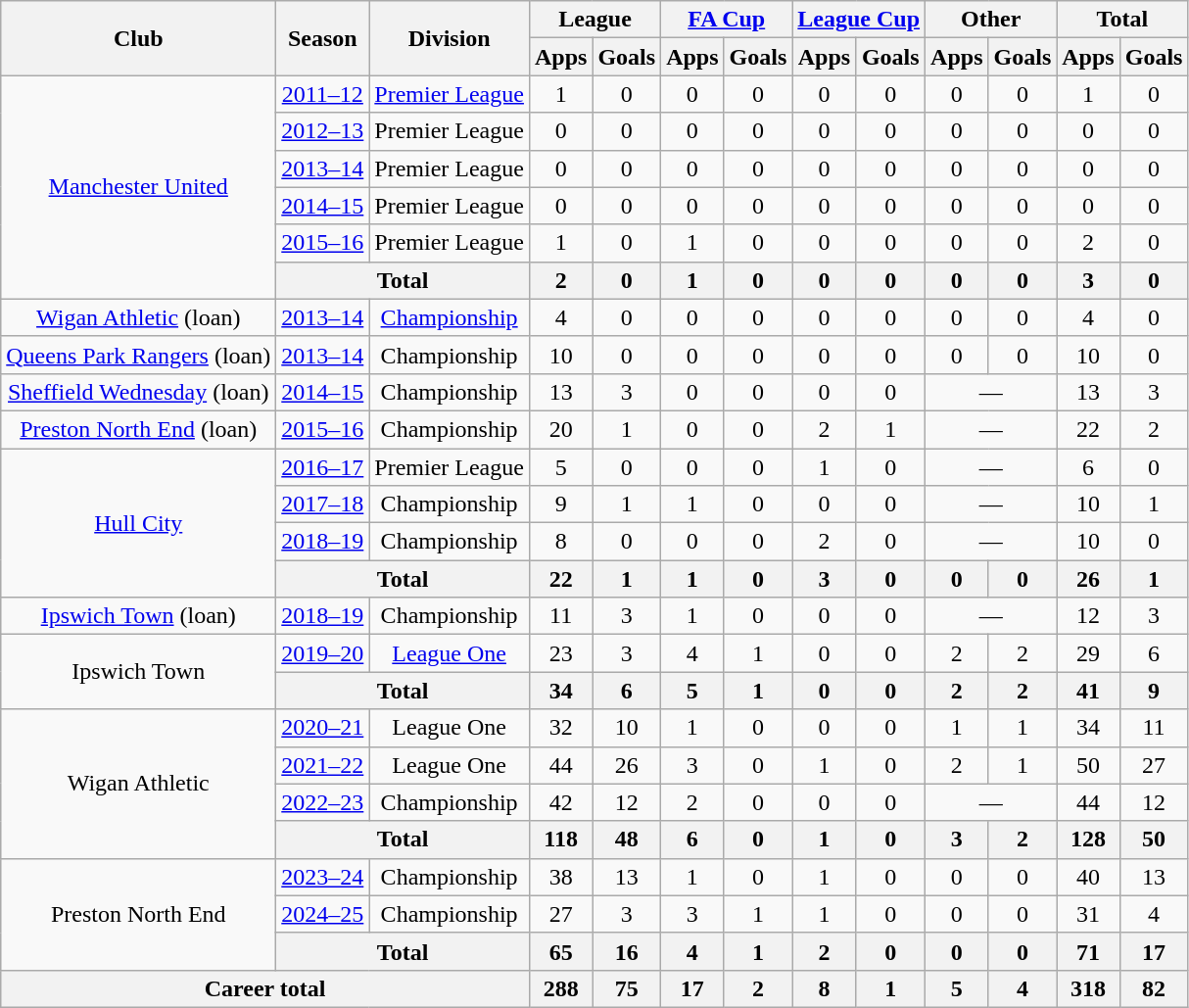<table class="wikitable" style="text-align:center">
<tr>
<th rowspan="2">Club</th>
<th rowspan="2">Season</th>
<th rowspan="2">Division</th>
<th colspan="2">League</th>
<th colspan="2"><a href='#'>FA Cup</a></th>
<th colspan="2"><a href='#'>League Cup</a></th>
<th colspan="2">Other</th>
<th colspan="2">Total</th>
</tr>
<tr>
<th>Apps</th>
<th>Goals</th>
<th>Apps</th>
<th>Goals</th>
<th>Apps</th>
<th>Goals</th>
<th>Apps</th>
<th>Goals</th>
<th>Apps</th>
<th>Goals</th>
</tr>
<tr>
<td rowspan="6"><a href='#'>Manchester United</a></td>
<td><a href='#'>2011–12</a></td>
<td><a href='#'>Premier League</a></td>
<td>1</td>
<td>0</td>
<td>0</td>
<td>0</td>
<td>0</td>
<td>0</td>
<td>0</td>
<td>0</td>
<td>1</td>
<td>0</td>
</tr>
<tr>
<td><a href='#'>2012–13</a></td>
<td>Premier League</td>
<td>0</td>
<td>0</td>
<td>0</td>
<td>0</td>
<td>0</td>
<td>0</td>
<td>0</td>
<td>0</td>
<td>0</td>
<td>0</td>
</tr>
<tr>
<td><a href='#'>2013–14</a></td>
<td>Premier League</td>
<td>0</td>
<td>0</td>
<td>0</td>
<td>0</td>
<td>0</td>
<td>0</td>
<td>0</td>
<td>0</td>
<td>0</td>
<td>0</td>
</tr>
<tr>
<td><a href='#'>2014–15</a></td>
<td>Premier League</td>
<td>0</td>
<td>0</td>
<td>0</td>
<td>0</td>
<td>0</td>
<td>0</td>
<td>0</td>
<td>0</td>
<td>0</td>
<td>0</td>
</tr>
<tr>
<td><a href='#'>2015–16</a></td>
<td>Premier League</td>
<td>1</td>
<td>0</td>
<td>1</td>
<td>0</td>
<td>0</td>
<td>0</td>
<td>0</td>
<td>0</td>
<td>2</td>
<td>0</td>
</tr>
<tr>
<th colspan="2">Total</th>
<th>2</th>
<th>0</th>
<th>1</th>
<th>0</th>
<th>0</th>
<th>0</th>
<th>0</th>
<th>0</th>
<th>3</th>
<th>0</th>
</tr>
<tr>
<td><a href='#'>Wigan Athletic</a> (loan)</td>
<td><a href='#'>2013–14</a></td>
<td><a href='#'>Championship</a></td>
<td>4</td>
<td>0</td>
<td>0</td>
<td>0</td>
<td>0</td>
<td>0</td>
<td>0</td>
<td>0</td>
<td>4</td>
<td>0</td>
</tr>
<tr>
<td><a href='#'>Queens Park Rangers</a> (loan)</td>
<td><a href='#'>2013–14</a></td>
<td>Championship</td>
<td>10</td>
<td>0</td>
<td>0</td>
<td>0</td>
<td>0</td>
<td>0</td>
<td>0</td>
<td>0</td>
<td>10</td>
<td>0</td>
</tr>
<tr>
<td><a href='#'>Sheffield Wednesday</a> (loan)</td>
<td><a href='#'>2014–15</a></td>
<td>Championship</td>
<td>13</td>
<td>3</td>
<td>0</td>
<td>0</td>
<td>0</td>
<td>0</td>
<td colspan="2">—</td>
<td>13</td>
<td>3</td>
</tr>
<tr>
<td><a href='#'>Preston North End</a> (loan)</td>
<td><a href='#'>2015–16</a></td>
<td>Championship</td>
<td>20</td>
<td>1</td>
<td>0</td>
<td>0</td>
<td>2</td>
<td>1</td>
<td colspan="2">—</td>
<td>22</td>
<td>2</td>
</tr>
<tr>
<td rowspan="4"><a href='#'>Hull City</a></td>
<td><a href='#'>2016–17</a></td>
<td>Premier League</td>
<td>5</td>
<td>0</td>
<td>0</td>
<td>0</td>
<td>1</td>
<td>0</td>
<td colspan="2">—</td>
<td>6</td>
<td>0</td>
</tr>
<tr>
<td><a href='#'>2017–18</a></td>
<td>Championship</td>
<td>9</td>
<td>1</td>
<td>1</td>
<td>0</td>
<td>0</td>
<td>0</td>
<td colspan="2">—</td>
<td>10</td>
<td>1</td>
</tr>
<tr>
<td><a href='#'>2018–19</a></td>
<td>Championship</td>
<td>8</td>
<td>0</td>
<td>0</td>
<td>0</td>
<td>2</td>
<td>0</td>
<td colspan="2">—</td>
<td>10</td>
<td>0</td>
</tr>
<tr>
<th colspan="2">Total</th>
<th>22</th>
<th>1</th>
<th>1</th>
<th>0</th>
<th>3</th>
<th>0</th>
<th>0</th>
<th>0</th>
<th>26</th>
<th>1</th>
</tr>
<tr>
<td><a href='#'>Ipswich Town</a> (loan)</td>
<td><a href='#'>2018–19</a></td>
<td>Championship</td>
<td>11</td>
<td>3</td>
<td>1</td>
<td>0</td>
<td>0</td>
<td>0</td>
<td colspan="2">—</td>
<td>12</td>
<td>3</td>
</tr>
<tr>
<td rowspan="2">Ipswich Town</td>
<td><a href='#'>2019–20</a></td>
<td><a href='#'>League One</a></td>
<td>23</td>
<td>3</td>
<td>4</td>
<td>1</td>
<td>0</td>
<td>0</td>
<td>2</td>
<td>2</td>
<td>29</td>
<td>6</td>
</tr>
<tr>
<th colspan="2">Total</th>
<th>34</th>
<th>6</th>
<th>5</th>
<th>1</th>
<th>0</th>
<th>0</th>
<th>2</th>
<th>2</th>
<th>41</th>
<th>9</th>
</tr>
<tr>
<td rowspan="4">Wigan Athletic</td>
<td><a href='#'>2020–21</a></td>
<td>League One</td>
<td>32</td>
<td>10</td>
<td>1</td>
<td>0</td>
<td>0</td>
<td>0</td>
<td>1</td>
<td>1</td>
<td>34</td>
<td>11</td>
</tr>
<tr>
<td><a href='#'>2021–22</a></td>
<td>League One</td>
<td>44</td>
<td>26</td>
<td>3</td>
<td>0</td>
<td>1</td>
<td>0</td>
<td>2</td>
<td>1</td>
<td>50</td>
<td>27</td>
</tr>
<tr>
<td><a href='#'>2022–23</a></td>
<td>Championship</td>
<td>42</td>
<td>12</td>
<td>2</td>
<td>0</td>
<td>0</td>
<td>0</td>
<td colspan="2">—</td>
<td>44</td>
<td>12</td>
</tr>
<tr>
<th colspan="2">Total</th>
<th>118</th>
<th>48</th>
<th>6</th>
<th>0</th>
<th>1</th>
<th>0</th>
<th>3</th>
<th>2</th>
<th>128</th>
<th>50</th>
</tr>
<tr>
<td rowspan="3">Preston North End</td>
<td><a href='#'>2023–24</a></td>
<td>Championship</td>
<td>38</td>
<td>13</td>
<td>1</td>
<td>0</td>
<td>1</td>
<td>0</td>
<td>0</td>
<td>0</td>
<td>40</td>
<td>13</td>
</tr>
<tr>
<td><a href='#'>2024–25</a></td>
<td>Championship</td>
<td>27</td>
<td>3</td>
<td>3</td>
<td>1</td>
<td>1</td>
<td>0</td>
<td>0</td>
<td>0</td>
<td>31</td>
<td>4</td>
</tr>
<tr>
<th colspan="2">Total</th>
<th>65</th>
<th>16</th>
<th>4</th>
<th>1</th>
<th>2</th>
<th>0</th>
<th>0</th>
<th>0</th>
<th>71</th>
<th>17</th>
</tr>
<tr>
<th colspan="3">Career total</th>
<th>288</th>
<th>75</th>
<th>17</th>
<th>2</th>
<th>8</th>
<th>1</th>
<th>5</th>
<th>4</th>
<th>318</th>
<th>82</th>
</tr>
</table>
